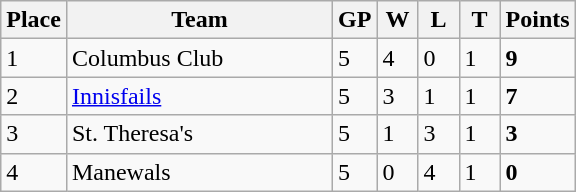<table class="wikitable">
<tr>
<th>Place</th>
<th width="170">Team</th>
<th width="20">GP</th>
<th width="20">W</th>
<th width="20">L</th>
<th width="20">T</th>
<th>Points</th>
</tr>
<tr>
<td>1</td>
<td>Columbus Club</td>
<td>5</td>
<td>4</td>
<td>0</td>
<td>1</td>
<td><strong>9</strong></td>
</tr>
<tr>
<td>2</td>
<td><a href='#'>Innisfails</a></td>
<td>5</td>
<td>3</td>
<td>1</td>
<td>1</td>
<td><strong>7</strong></td>
</tr>
<tr>
<td>3</td>
<td>St. Theresa's</td>
<td>5</td>
<td>1</td>
<td>3</td>
<td>1</td>
<td><strong>3</strong></td>
</tr>
<tr>
<td>4</td>
<td>Manewals</td>
<td>5</td>
<td>0</td>
<td>4</td>
<td>1</td>
<td><strong>0</strong></td>
</tr>
</table>
